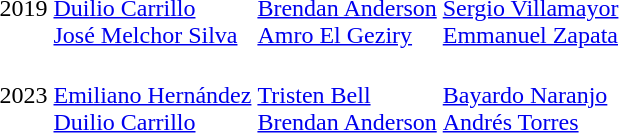<table>
<tr>
<td>2019<br></td>
<td><br><a href='#'>Duilio Carrillo</a><br><a href='#'>José Melchor Silva</a></td>
<td><br><a href='#'>Brendan Anderson</a><br><a href='#'>Amro El Geziry</a></td>
<td><br><a href='#'>Sergio Villamayor</a><br><a href='#'>Emmanuel Zapata</a></td>
</tr>
<tr>
<td>2023<br></td>
<td><br><a href='#'>Emiliano Hernández</a><br><a href='#'>Duilio Carrillo</a></td>
<td><br><a href='#'>Tristen Bell</a><br><a href='#'>Brendan Anderson</a></td>
<td><br><a href='#'>Bayardo Naranjo</a><br><a href='#'>Andrés Torres</a></td>
</tr>
</table>
